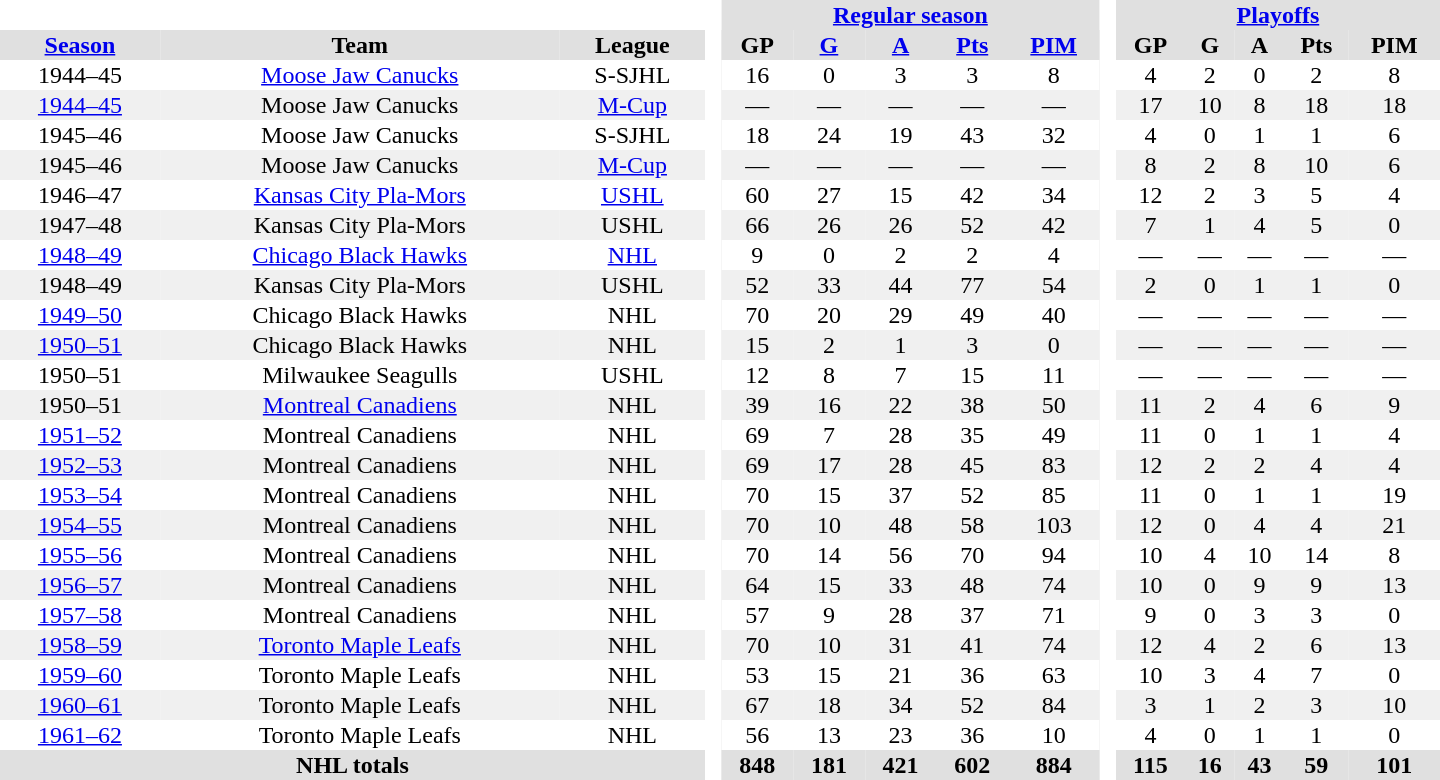<table border="0" cellpadding="1" cellspacing="0" style="text-align:center; width:60em;">
<tr style="background:#e0e0e0;">
<th colspan="3"  bgcolor="#ffffff"> </th>
<th rowspan="99" bgcolor="#ffffff"> </th>
<th colspan="5"><a href='#'>Regular season</a></th>
<th rowspan="99" bgcolor="#ffffff"> </th>
<th colspan="5"><a href='#'>Playoffs</a></th>
</tr>
<tr style="background:#e0e0e0;">
<th><a href='#'>Season</a></th>
<th>Team</th>
<th>League</th>
<th>GP</th>
<th><a href='#'>G</a></th>
<th><a href='#'>A</a></th>
<th><a href='#'>Pts</a></th>
<th><a href='#'>PIM</a></th>
<th>GP</th>
<th>G</th>
<th>A</th>
<th>Pts</th>
<th>PIM</th>
</tr>
<tr>
<td>1944–45</td>
<td><a href='#'>Moose Jaw Canucks</a></td>
<td>S-SJHL</td>
<td>16</td>
<td>0</td>
<td>3</td>
<td>3</td>
<td>8</td>
<td>4</td>
<td>2</td>
<td>0</td>
<td>2</td>
<td>8</td>
</tr>
<tr bgcolor="#f0f0f0">
<td><a href='#'>1944–45</a></td>
<td>Moose Jaw Canucks</td>
<td><a href='#'>M-Cup</a></td>
<td>—</td>
<td>—</td>
<td>—</td>
<td>—</td>
<td>—</td>
<td>17</td>
<td>10</td>
<td>8</td>
<td>18</td>
<td>18</td>
</tr>
<tr>
<td>1945–46</td>
<td>Moose Jaw Canucks</td>
<td>S-SJHL</td>
<td>18</td>
<td>24</td>
<td>19</td>
<td>43</td>
<td>32</td>
<td>4</td>
<td>0</td>
<td>1</td>
<td>1</td>
<td>6</td>
</tr>
<tr bgcolor="#f0f0f0">
<td>1945–46</td>
<td>Moose Jaw Canucks</td>
<td><a href='#'>M-Cup</a></td>
<td>—</td>
<td>—</td>
<td>—</td>
<td>—</td>
<td>—</td>
<td>8</td>
<td>2</td>
<td>8</td>
<td>10</td>
<td>6</td>
</tr>
<tr>
<td>1946–47</td>
<td><a href='#'>Kansas City Pla-Mors</a></td>
<td><a href='#'>USHL</a></td>
<td>60</td>
<td>27</td>
<td>15</td>
<td>42</td>
<td>34</td>
<td>12</td>
<td>2</td>
<td>3</td>
<td>5</td>
<td>4</td>
</tr>
<tr bgcolor="#f0f0f0">
<td>1947–48</td>
<td>Kansas City Pla-Mors</td>
<td>USHL</td>
<td>66</td>
<td>26</td>
<td>26</td>
<td>52</td>
<td>42</td>
<td>7</td>
<td>1</td>
<td>4</td>
<td>5</td>
<td>0</td>
</tr>
<tr>
<td><a href='#'>1948–49</a></td>
<td><a href='#'>Chicago Black Hawks</a></td>
<td><a href='#'>NHL</a></td>
<td>9</td>
<td>0</td>
<td>2</td>
<td>2</td>
<td>4</td>
<td>—</td>
<td>—</td>
<td>—</td>
<td>—</td>
<td>—</td>
</tr>
<tr bgcolor="#f0f0f0">
<td>1948–49</td>
<td>Kansas City Pla-Mors</td>
<td>USHL</td>
<td>52</td>
<td>33</td>
<td>44</td>
<td>77</td>
<td>54</td>
<td>2</td>
<td>0</td>
<td>1</td>
<td>1</td>
<td>0</td>
</tr>
<tr>
<td><a href='#'>1949–50</a></td>
<td>Chicago Black Hawks</td>
<td>NHL</td>
<td>70</td>
<td>20</td>
<td>29</td>
<td>49</td>
<td>40</td>
<td>—</td>
<td>—</td>
<td>—</td>
<td>—</td>
<td>—</td>
</tr>
<tr bgcolor="#f0f0f0">
<td><a href='#'>1950–51</a></td>
<td>Chicago Black Hawks</td>
<td>NHL</td>
<td>15</td>
<td>2</td>
<td>1</td>
<td>3</td>
<td>0</td>
<td>—</td>
<td>—</td>
<td>—</td>
<td>—</td>
<td>—</td>
</tr>
<tr>
<td>1950–51</td>
<td>Milwaukee Seagulls</td>
<td>USHL</td>
<td>12</td>
<td>8</td>
<td>7</td>
<td>15</td>
<td>11</td>
<td>—</td>
<td>—</td>
<td>—</td>
<td>—</td>
<td>—</td>
</tr>
<tr bgcolor="#f0f0f0">
<td>1950–51</td>
<td><a href='#'>Montreal Canadiens</a></td>
<td>NHL</td>
<td>39</td>
<td>16</td>
<td>22</td>
<td>38</td>
<td>50</td>
<td>11</td>
<td>2</td>
<td>4</td>
<td>6</td>
<td>9</td>
</tr>
<tr>
<td><a href='#'>1951–52</a></td>
<td>Montreal Canadiens</td>
<td>NHL</td>
<td>69</td>
<td>7</td>
<td>28</td>
<td>35</td>
<td>49</td>
<td>11</td>
<td>0</td>
<td>1</td>
<td>1</td>
<td>4</td>
</tr>
<tr bgcolor="#f0f0f0">
<td><a href='#'>1952–53</a></td>
<td>Montreal Canadiens</td>
<td>NHL</td>
<td>69</td>
<td>17</td>
<td>28</td>
<td>45</td>
<td>83</td>
<td>12</td>
<td>2</td>
<td>2</td>
<td>4</td>
<td>4</td>
</tr>
<tr>
<td><a href='#'>1953–54</a></td>
<td>Montreal Canadiens</td>
<td>NHL</td>
<td>70</td>
<td>15</td>
<td>37</td>
<td>52</td>
<td>85</td>
<td>11</td>
<td>0</td>
<td>1</td>
<td>1</td>
<td>19</td>
</tr>
<tr bgcolor="#f0f0f0">
<td><a href='#'>1954–55</a></td>
<td>Montreal Canadiens</td>
<td>NHL</td>
<td>70</td>
<td>10</td>
<td>48</td>
<td>58</td>
<td>103</td>
<td>12</td>
<td>0</td>
<td>4</td>
<td>4</td>
<td>21</td>
</tr>
<tr>
<td><a href='#'>1955–56</a></td>
<td>Montreal Canadiens</td>
<td>NHL</td>
<td>70</td>
<td>14</td>
<td>56</td>
<td>70</td>
<td>94</td>
<td>10</td>
<td>4</td>
<td>10</td>
<td>14</td>
<td>8</td>
</tr>
<tr bgcolor="#f0f0f0">
<td><a href='#'>1956–57</a></td>
<td>Montreal Canadiens</td>
<td>NHL</td>
<td>64</td>
<td>15</td>
<td>33</td>
<td>48</td>
<td>74</td>
<td>10</td>
<td>0</td>
<td>9</td>
<td>9</td>
<td>13</td>
</tr>
<tr>
<td><a href='#'>1957–58</a></td>
<td>Montreal Canadiens</td>
<td>NHL</td>
<td>57</td>
<td>9</td>
<td>28</td>
<td>37</td>
<td>71</td>
<td>9</td>
<td>0</td>
<td>3</td>
<td>3</td>
<td>0</td>
</tr>
<tr bgcolor="#f0f0f0">
<td><a href='#'>1958–59</a></td>
<td><a href='#'>Toronto Maple Leafs</a></td>
<td>NHL</td>
<td>70</td>
<td>10</td>
<td>31</td>
<td>41</td>
<td>74</td>
<td>12</td>
<td>4</td>
<td>2</td>
<td>6</td>
<td>13</td>
</tr>
<tr>
<td><a href='#'>1959–60</a></td>
<td>Toronto Maple Leafs</td>
<td>NHL</td>
<td>53</td>
<td>15</td>
<td>21</td>
<td>36</td>
<td>63</td>
<td>10</td>
<td>3</td>
<td>4</td>
<td>7</td>
<td>0</td>
</tr>
<tr bgcolor="#f0f0f0">
<td><a href='#'>1960–61</a></td>
<td>Toronto Maple Leafs</td>
<td>NHL</td>
<td>67</td>
<td>18</td>
<td>34</td>
<td>52</td>
<td>84</td>
<td>3</td>
<td>1</td>
<td>2</td>
<td>3</td>
<td>10</td>
</tr>
<tr>
<td><a href='#'>1961–62</a></td>
<td>Toronto Maple Leafs</td>
<td>NHL</td>
<td>56</td>
<td>13</td>
<td>23</td>
<td>36</td>
<td>10</td>
<td>4</td>
<td>0</td>
<td>1</td>
<td>1</td>
<td>0</td>
</tr>
<tr style="background:#e0e0e0;">
<th colspan="3">NHL totals</th>
<th>848</th>
<th>181</th>
<th>421</th>
<th>602</th>
<th>884</th>
<th>115</th>
<th>16</th>
<th>43</th>
<th>59</th>
<th>101</th>
</tr>
</table>
